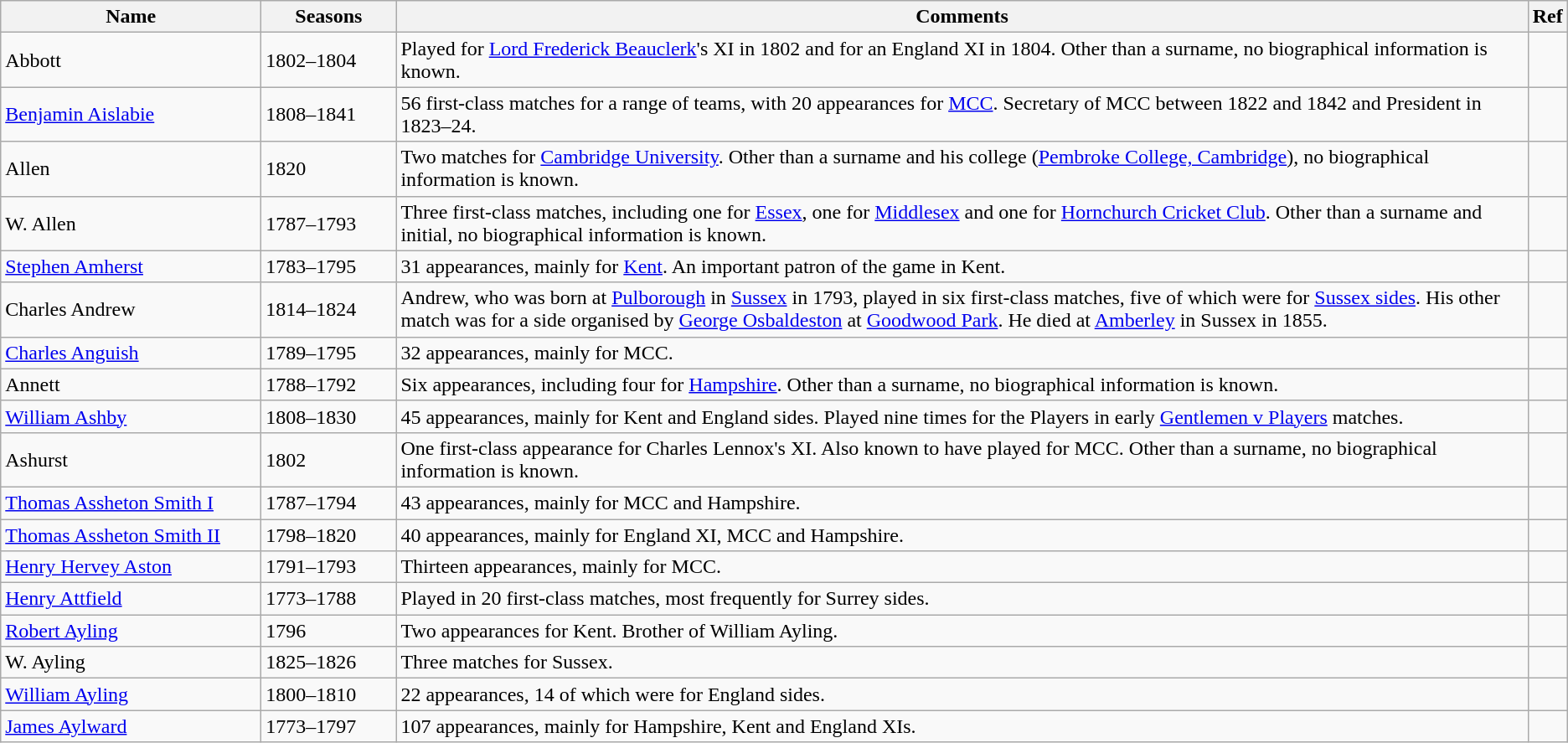<table class="wikitable">
<tr>
<th style="width:200px">Name</th>
<th style="width: 100px">Seasons</th>
<th>Comments</th>
<th>Ref</th>
</tr>
<tr>
<td>Abbott</td>
<td>1802–1804</td>
<td>Played for <a href='#'>Lord Frederick Beauclerk</a>'s XI in 1802 and for an England XI in 1804. Other than a surname, no biographical information is known.</td>
<td></td>
</tr>
<tr>
<td><a href='#'>Benjamin Aislabie</a></td>
<td>1808–1841</td>
<td>56 first-class matches for a range of teams, with 20 appearances for <a href='#'>MCC</a>. Secretary of MCC between 1822 and 1842 and President in 1823–24.</td>
<td></td>
</tr>
<tr>
<td>Allen</td>
<td>1820</td>
<td>Two matches for <a href='#'>Cambridge University</a>. Other than a surname and his college (<a href='#'>Pembroke College, Cambridge</a>), no biographical information is known.</td>
<td></td>
</tr>
<tr>
<td>W. Allen</td>
<td>1787–1793</td>
<td>Three first-class matches, including one for <a href='#'>Essex</a>, one for <a href='#'>Middlesex</a> and one for <a href='#'>Hornchurch Cricket Club</a>. Other than a surname and initial, no biographical information is known.</td>
<td></td>
</tr>
<tr>
<td><a href='#'>Stephen Amherst</a></td>
<td>1783–1795</td>
<td>31 appearances, mainly for <a href='#'>Kent</a>. An important patron of the game in Kent.</td>
<td></td>
</tr>
<tr>
<td>Charles Andrew</td>
<td>1814–1824</td>
<td>Andrew, who was born at <a href='#'>Pulborough</a> in <a href='#'>Sussex</a> in 1793, played in six first-class matches, five of which were for <a href='#'>Sussex sides</a>. His other match was for a side organised by <a href='#'>George Osbaldeston</a> at <a href='#'>Goodwood Park</a>. He died at <a href='#'>Amberley</a> in Sussex in 1855.</td>
<td></td>
</tr>
<tr>
<td><a href='#'>Charles Anguish</a></td>
<td>1789–1795</td>
<td>32 appearances, mainly for MCC.</td>
<td></td>
</tr>
<tr>
<td>Annett</td>
<td>1788–1792</td>
<td>Six appearances, including four for <a href='#'>Hampshire</a>. Other than a surname, no biographical information is known.</td>
<td></td>
</tr>
<tr>
<td><a href='#'>William Ashby</a></td>
<td>1808–1830</td>
<td>45 appearances, mainly for Kent and England sides. Played nine times for the Players in early <a href='#'>Gentlemen v Players</a> matches.</td>
<td></td>
</tr>
<tr>
<td>Ashurst</td>
<td>1802</td>
<td>One first-class appearance for Charles Lennox's XI. Also known to have played for MCC. Other than a surname, no biographical information is known.</td>
<td></td>
</tr>
<tr>
<td><a href='#'>Thomas Assheton Smith I</a></td>
<td>1787–1794</td>
<td>43 appearances, mainly for MCC and Hampshire.</td>
<td></td>
</tr>
<tr>
<td><a href='#'>Thomas Assheton Smith II</a></td>
<td>1798–1820</td>
<td>40 appearances, mainly for England XI, MCC and Hampshire.</td>
<td></td>
</tr>
<tr>
<td><a href='#'>Henry Hervey Aston</a></td>
<td>1791–1793</td>
<td>Thirteen appearances, mainly for MCC.</td>
<td></td>
</tr>
<tr>
<td><a href='#'>Henry Attfield</a></td>
<td>1773–1788</td>
<td>Played in 20 first-class matches, most frequently for Surrey sides.</td>
<td></td>
</tr>
<tr>
<td><a href='#'>Robert Ayling</a></td>
<td>1796</td>
<td>Two appearances for Kent. Brother of William Ayling.</td>
<td></td>
</tr>
<tr>
<td>W. Ayling</td>
<td>1825–1826</td>
<td>Three matches for Sussex.</td>
<td></td>
</tr>
<tr>
<td><a href='#'>William Ayling</a></td>
<td>1800–1810</td>
<td>22 appearances, 14 of which were for England sides.</td>
<td></td>
</tr>
<tr>
<td><a href='#'>James Aylward</a></td>
<td>1773–1797</td>
<td>107 appearances, mainly for Hampshire, Kent and England XIs.</td>
<td></td>
</tr>
</table>
